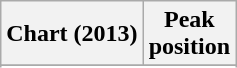<table class="wikitable sortable plainrowheaders">
<tr>
<th scope="col">Chart (2013)</th>
<th scope="col">Peak<br>position</th>
</tr>
<tr>
</tr>
<tr>
</tr>
<tr>
</tr>
<tr>
</tr>
<tr>
</tr>
<tr>
</tr>
<tr>
</tr>
<tr>
</tr>
<tr>
</tr>
<tr>
</tr>
<tr>
</tr>
<tr>
</tr>
<tr>
</tr>
<tr>
</tr>
<tr>
</tr>
<tr>
</tr>
<tr>
</tr>
<tr>
</tr>
</table>
